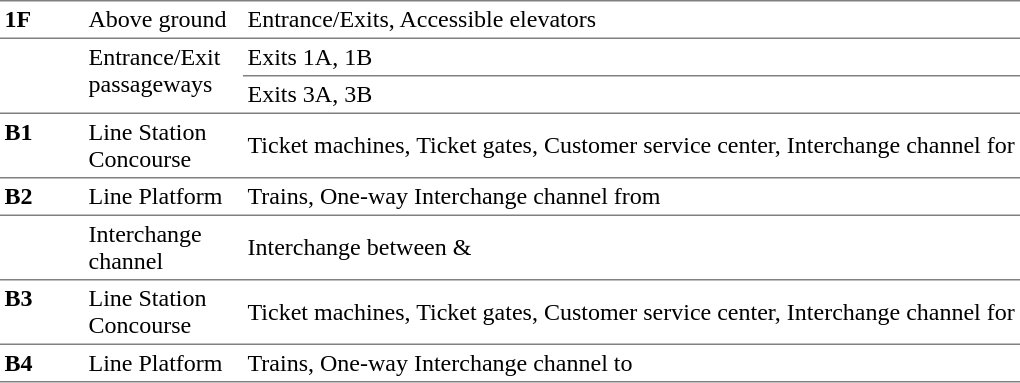<table cellspacing=0 cellpadding=3>
<tr>
<td style="width:50px;border-top:solid 1px gray;border-bottom:solid 1px gray;"><strong>1F</strong></td>
<td style="width:100px;border-top:solid 1px gray;border-bottom:solid 1px gray;">Above ground</td>
<td style="width:350px;border-top:solid 1px gray;border-bottom:solid 1px gray;">Entrance/Exits, Accessible elevators</td>
<td style="border-top:solid 1px gray;border-bottom:solid 1px gray; "></td>
</tr>
<tr>
<td style="border-bottom:solid 1px gray;" rowspan=2></td>
<td style="border-bottom:solid 1px gray;" rowspan=2 valign=top>Entrance/Exit passageways</td>
<td style="border-bottom:solid 1px gray;" colspan=2>Exits 1A, 1B</td>
</tr>
<tr>
<td style="border-bottom:solid 1px gray;" colspan=2>Exits 3A, 3B</td>
</tr>
<tr>
<td style="border-bottom:solid 1px gray;" valign=top><strong>B1</strong></td>
<td style="border-bottom:solid 1px gray;">Line  Station Concourse</td>
<td style="border-bottom:solid 1px gray;" colspan=2>Ticket machines, Ticket gates, Customer service center, Interchange channel for </td>
</tr>
<tr>
<td style="border-bottom:solid 1px gray;" valign=top><strong>B2</strong></td>
<td style="border-bottom:solid 1px gray;">Line  Platform</td>
<td style="border-bottom:solid 1px gray;" colspan=2>Trains, One-way Interchange channel from </td>
</tr>
<tr>
<td style="border-bottom:solid 1px gray;" valign=top></td>
<td style="border-bottom:solid 1px gray;">Interchange channel</td>
<td style="border-bottom:solid 1px gray;" colspan=2>Interchange between  & </td>
</tr>
<tr>
<td style="border-bottom:solid 1px gray;" valign=top><strong>B3</strong></td>
<td style="border-bottom:solid 1px gray;">Line  Station Concourse</td>
<td style="border-bottom:solid 1px gray;" colspan=2>Ticket machines, Ticket gates, Customer service center, Interchange channel for </td>
</tr>
<tr>
<td style="border-bottom:solid 1px gray;" valign=top><strong>B4</strong></td>
<td style="border-bottom:solid 1px gray;">Line  Platform</td>
<td style="border-bottom:solid 1px gray;" colspan=2>Trains, One-way Interchange channel to </td>
</tr>
<tr>
</tr>
</table>
